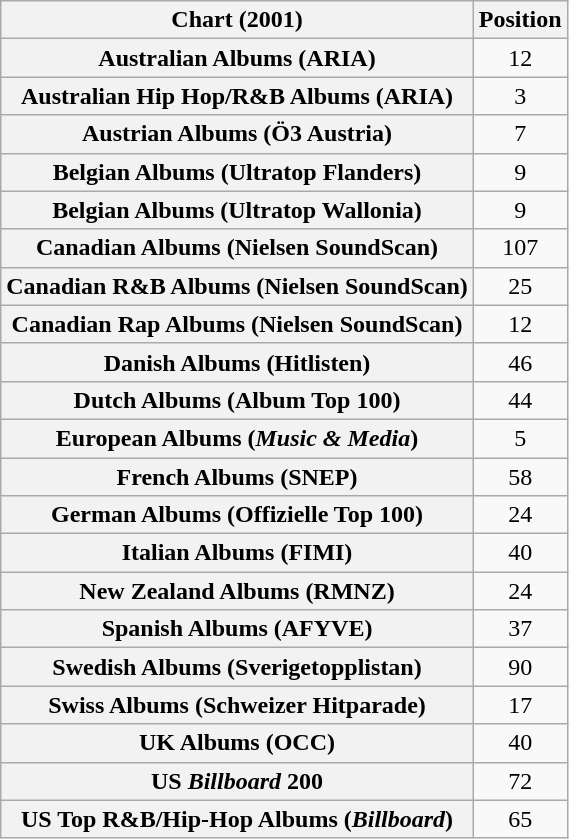<table class="wikitable sortable plainrowheaders"  style="text-align:center;">
<tr>
<th scope="col">Chart (2001)</th>
<th scope="col">Position</th>
</tr>
<tr>
<th scope="row">Australian Albums (ARIA)</th>
<td>12</td>
</tr>
<tr>
<th scope="row">Australian Hip Hop/R&B Albums (ARIA)</th>
<td>3</td>
</tr>
<tr>
<th scope="row">Austrian Albums (Ö3 Austria)</th>
<td>7</td>
</tr>
<tr>
<th scope="row">Belgian Albums (Ultratop Flanders)</th>
<td>9</td>
</tr>
<tr>
<th scope="row">Belgian Albums (Ultratop Wallonia)</th>
<td>9</td>
</tr>
<tr>
<th scope="row">Canadian Albums (Nielsen SoundScan)</th>
<td>107</td>
</tr>
<tr>
<th scope="row">Canadian R&B Albums (Nielsen SoundScan)</th>
<td>25</td>
</tr>
<tr>
<th scope="row">Canadian Rap Albums (Nielsen SoundScan)</th>
<td>12</td>
</tr>
<tr>
<th scope="row">Danish Albums (Hitlisten)</th>
<td>46</td>
</tr>
<tr>
<th scope="row">Dutch Albums (Album Top 100)</th>
<td>44</td>
</tr>
<tr>
<th scope="row">European Albums (<em>Music & Media</em>)</th>
<td>5</td>
</tr>
<tr>
<th scope="row">French Albums (SNEP)</th>
<td>58</td>
</tr>
<tr>
<th scope="row">German Albums (Offizielle Top 100)</th>
<td>24</td>
</tr>
<tr>
<th scope="row">Italian Albums (FIMI)</th>
<td>40</td>
</tr>
<tr>
<th scope="row">New Zealand Albums (RMNZ)</th>
<td>24</td>
</tr>
<tr>
<th scope="row">Spanish Albums (AFYVE)</th>
<td>37</td>
</tr>
<tr>
<th scope="row">Swedish Albums (Sverigetopplistan)</th>
<td>90</td>
</tr>
<tr>
<th scope="row">Swiss Albums (Schweizer Hitparade)</th>
<td>17</td>
</tr>
<tr>
<th scope="row">UK Albums (OCC)</th>
<td>40</td>
</tr>
<tr>
<th scope="row">US <em>Billboard</em> 200</th>
<td>72</td>
</tr>
<tr>
<th scope="row">US Top R&B/Hip-Hop Albums (<em>Billboard</em>)</th>
<td>65</td>
</tr>
</table>
